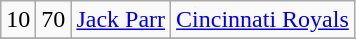<table class="wikitable">
<tr align="center" bgcolor="">
<td>10</td>
<td>70</td>
<td><a href='#'>Jack Parr</a></td>
<td><a href='#'>Cincinnati Royals</a></td>
</tr>
<tr align="center" bgcolor="">
</tr>
</table>
